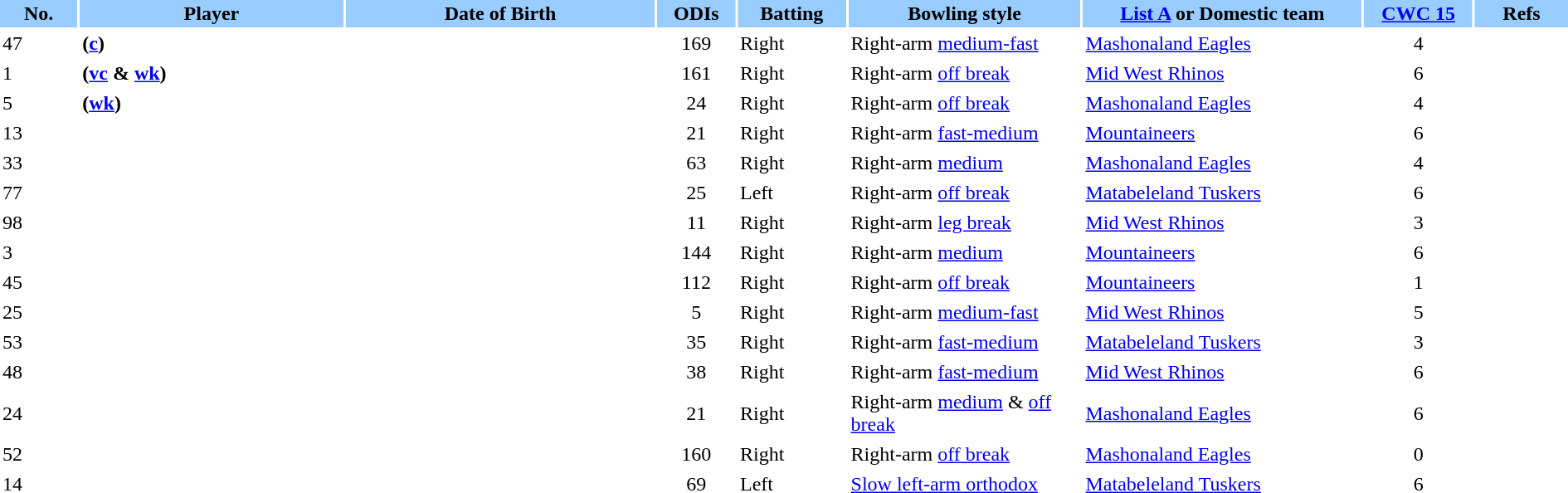<table class="sortable plainrowheaders" style="width:100%;" border="0" cellspacing="2" cellpadding="2">
<tr>
<th style="background-color:#99ccff;" scope="col" width=5%>No.</th>
<th style="background-color:#99ccff;" scope="col" width=17%>Player</th>
<th style="background-color:#99ccff;" scope="col" width=20%>Date of Birth</th>
<th style="background-color:#99ccff;" scope="col" width=5%>ODIs</th>
<th style="background-color:#99ccff;" scope="col" width=7%>Batting</th>
<th style="background-color:#99ccff;" scope="col" width=15%>Bowling style</th>
<th style="background-color:#99ccff;" scope="col" width=18%><a href='#'>List A</a> or Domestic team</th>
<th style="background-color:#99ccff;" scope="col" width=7%><a href='#'>CWC 15</a></th>
<th style="background-color:#99ccff;" scope="col" width=6% class="unsortable">Refs</th>
</tr>
<tr>
<td>47</td>
<th scope="row" align="left"> (<a href='#'>c</a>)</th>
<td></td>
<td align="center">169</td>
<td>Right</td>
<td>Right-arm <a href='#'>medium-fast</a></td>
<td><a href='#'>Mashonaland Eagles</a></td>
<td align="center">4</td>
<td align="center"></td>
</tr>
<tr>
<td>1</td>
<th scope="row" align="left"> (<a href='#'>vc</a> & <a href='#'>wk</a>)</th>
<td></td>
<td align="center">161</td>
<td>Right</td>
<td>Right-arm <a href='#'>off break</a></td>
<td><a href='#'>Mid West Rhinos</a></td>
<td align="center">6</td>
<td align="center"></td>
</tr>
<tr>
<td>5</td>
<th scope="row" align="left"> (<a href='#'>wk</a>)</th>
<td></td>
<td align="center">24</td>
<td>Right</td>
<td>Right-arm <a href='#'>off break</a></td>
<td><a href='#'>Mashonaland Eagles</a></td>
<td align="center">4</td>
<td align="center"></td>
</tr>
<tr>
<td>13</td>
<th scope="row" align="left"></th>
<td></td>
<td align="center">21</td>
<td>Right</td>
<td>Right-arm <a href='#'>fast-medium</a></td>
<td><a href='#'>Mountaineers</a></td>
<td align="center">6</td>
<td align="center"></td>
</tr>
<tr>
<td>33</td>
<th scope="row" align="left"></th>
<td></td>
<td align="center">63</td>
<td>Right</td>
<td>Right-arm <a href='#'>medium</a></td>
<td><a href='#'>Mashonaland Eagles</a></td>
<td align="center">4</td>
<td align="center"></td>
</tr>
<tr>
<td>77</td>
<th scope="row" align="left"></th>
<td></td>
<td align="center">25</td>
<td>Left</td>
<td>Right-arm <a href='#'>off break</a></td>
<td><a href='#'>Matabeleland Tuskers</a></td>
<td align="center">6</td>
<td align="center"></td>
</tr>
<tr>
<td>98</td>
<th scope="row" align="left"></th>
<td></td>
<td align="center">11</td>
<td>Right</td>
<td>Right-arm <a href='#'>leg break</a></td>
<td><a href='#'>Mid West Rhinos</a></td>
<td align="center">3</td>
<td align="center"></td>
</tr>
<tr>
<td>3</td>
<th scope="row" align="left"></th>
<td></td>
<td align="center">144</td>
<td>Right</td>
<td>Right-arm <a href='#'>medium</a></td>
<td><a href='#'>Mountaineers</a></td>
<td align="center">6</td>
<td align="center"></td>
</tr>
<tr>
<td>45</td>
<th scope="row" align="left"></th>
<td></td>
<td align="center">112</td>
<td>Right</td>
<td>Right-arm <a href='#'>off break</a></td>
<td><a href='#'>Mountaineers</a></td>
<td align="center">1</td>
<td align="center"></td>
</tr>
<tr>
<td>25</td>
<th scope="row" align="left"></th>
<td></td>
<td align="center">5</td>
<td>Right</td>
<td>Right-arm <a href='#'>medium-fast</a></td>
<td><a href='#'>Mid West Rhinos</a></td>
<td align="center">5</td>
<td align="center"></td>
</tr>
<tr>
<td>53</td>
<th scope="row" align="left"></th>
<td></td>
<td align="center">35</td>
<td>Right</td>
<td>Right-arm <a href='#'>fast-medium</a></td>
<td><a href='#'>Matabeleland Tuskers</a></td>
<td align="center">3</td>
<td align="center"></td>
</tr>
<tr>
<td>48</td>
<th scope="row" align="left"></th>
<td></td>
<td align="center">38</td>
<td>Right</td>
<td>Right-arm <a href='#'>fast-medium</a></td>
<td><a href='#'>Mid West Rhinos</a></td>
<td align="center">6</td>
<td align="center"></td>
</tr>
<tr>
<td>24</td>
<th scope="row" align="left"></th>
<td></td>
<td align="center">21</td>
<td>Right</td>
<td>Right-arm <a href='#'>medium</a> & <a href='#'>off break</a></td>
<td><a href='#'>Mashonaland Eagles</a></td>
<td align="center">6</td>
<td align="center"></td>
</tr>
<tr>
<td>52</td>
<th scope="row" align="left"></th>
<td></td>
<td align="center">160</td>
<td>Right</td>
<td>Right-arm <a href='#'>off break</a> </td>
<td><a href='#'>Mashonaland Eagles</a></td>
<td align="center">0</td>
<td align="center"></td>
</tr>
<tr>
<td>14</td>
<th scope="row" align="left"></th>
<td></td>
<td align="center">69</td>
<td>Left</td>
<td><a href='#'>Slow left-arm orthodox</a></td>
<td><a href='#'>Matabeleland Tuskers</a></td>
<td align="center">6</td>
<td align="center"></td>
</tr>
</table>
